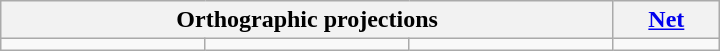<table class=wikitable width=480>
<tr>
<th colspan=3>Orthographic projections</th>
<th><a href='#'>Net</a></th>
</tr>
<tr align=center valign=top>
<td></td>
<td></td>
<td></td>
<td></td>
</tr>
</table>
